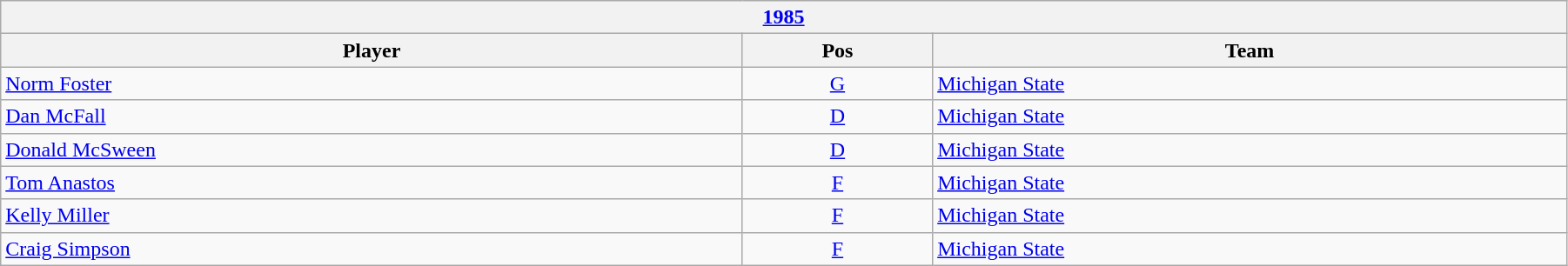<table class="wikitable" width=95%>
<tr>
<th colspan=3><a href='#'>1985</a></th>
</tr>
<tr>
<th>Player</th>
<th>Pos</th>
<th>Team</th>
</tr>
<tr>
<td><a href='#'>Norm Foster</a></td>
<td style="text-align:center;"><a href='#'>G</a></td>
<td><a href='#'>Michigan State</a></td>
</tr>
<tr>
<td><a href='#'>Dan McFall</a></td>
<td style="text-align:center;"><a href='#'>D</a></td>
<td><a href='#'>Michigan State</a></td>
</tr>
<tr>
<td><a href='#'>Donald McSween</a></td>
<td style="text-align:center;"><a href='#'>D</a></td>
<td><a href='#'>Michigan State</a></td>
</tr>
<tr>
<td><a href='#'>Tom Anastos</a></td>
<td style="text-align:center;"><a href='#'>F</a></td>
<td><a href='#'>Michigan State</a></td>
</tr>
<tr>
<td><a href='#'>Kelly Miller</a></td>
<td style="text-align:center;"><a href='#'>F</a></td>
<td><a href='#'>Michigan State</a></td>
</tr>
<tr>
<td><a href='#'>Craig Simpson</a></td>
<td style="text-align:center;"><a href='#'>F</a></td>
<td><a href='#'>Michigan State</a></td>
</tr>
</table>
